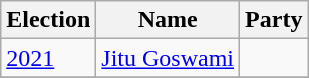<table class="wikitable sortable">
<tr>
<th>Election</th>
<th>Name</th>
<th colspan=2>Party</th>
</tr>
<tr>
<td><a href='#'>2021</a></td>
<td><a href='#'>Jitu Goswami</a></td>
<td></td>
</tr>
<tr>
</tr>
</table>
